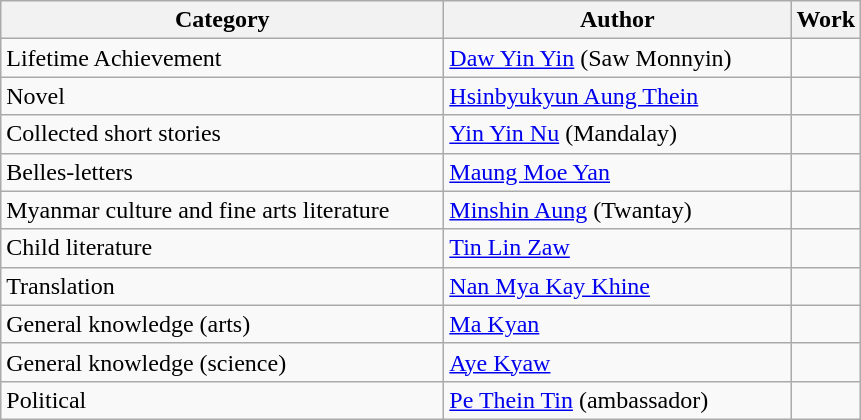<table class=wikitable>
<tr>
<th style="width:18em;">Category</th>
<th style="width:14em;">Author</th>
<th>Work</th>
</tr>
<tr>
<td>Lifetime Achievement</td>
<td><a href='#'>Daw Yin Yin</a> (Saw Monnyin)</td>
<td></td>
</tr>
<tr>
<td>Novel</td>
<td><a href='#'>Hsinbyukyun Aung Thein</a></td>
<td></td>
</tr>
<tr>
<td>Collected short stories</td>
<td><a href='#'>Yin Yin Nu</a> (Mandalay)</td>
<td></td>
</tr>
<tr>
<td>Belles-letters</td>
<td><a href='#'>Maung Moe Yan</a></td>
<td></td>
</tr>
<tr>
<td>Myanmar culture and fine arts literature</td>
<td><a href='#'>Minshin Aung</a> (Twantay)</td>
<td></td>
</tr>
<tr>
<td>Child literature</td>
<td><a href='#'>Tin Lin Zaw</a></td>
<td></td>
</tr>
<tr>
<td>Translation</td>
<td><a href='#'>Nan Mya Kay Khine</a></td>
<td></td>
</tr>
<tr>
<td>General knowledge (arts)</td>
<td><a href='#'>Ma Kyan</a></td>
<td></td>
</tr>
<tr>
<td>General knowledge (science)</td>
<td><a href='#'>Aye Kyaw</a></td>
<td></td>
</tr>
<tr>
<td>Political</td>
<td><a href='#'>Pe Thein Tin</a> (ambassador)</td>
<td></td>
</tr>
</table>
